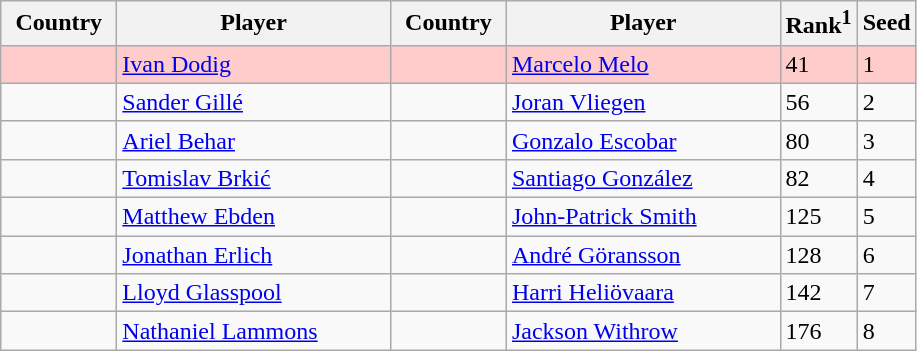<table class="sortable wikitable">
<tr>
<th width="70">Country</th>
<th width="175">Player</th>
<th width="70">Country</th>
<th width="175">Player</th>
<th>Rank<sup>1</sup></th>
<th>Seed</th>
</tr>
<tr style="background:#fcc;">
<td></td>
<td><a href='#'>Ivan Dodig</a></td>
<td></td>
<td><a href='#'>Marcelo Melo</a></td>
<td>41</td>
<td>1</td>
</tr>
<tr>
<td></td>
<td><a href='#'>Sander Gillé</a></td>
<td></td>
<td><a href='#'>Joran Vliegen</a></td>
<td>56</td>
<td>2</td>
</tr>
<tr>
<td></td>
<td><a href='#'>Ariel Behar</a></td>
<td></td>
<td><a href='#'>Gonzalo Escobar</a></td>
<td>80</td>
<td>3</td>
</tr>
<tr>
<td></td>
<td><a href='#'>Tomislav Brkić</a></td>
<td></td>
<td><a href='#'>Santiago González</a></td>
<td>82</td>
<td>4</td>
</tr>
<tr>
<td></td>
<td><a href='#'>Matthew Ebden</a></td>
<td></td>
<td><a href='#'>John-Patrick Smith</a></td>
<td>125</td>
<td>5</td>
</tr>
<tr>
<td></td>
<td><a href='#'>Jonathan Erlich</a></td>
<td></td>
<td><a href='#'>André Göransson</a></td>
<td>128</td>
<td>6</td>
</tr>
<tr>
<td></td>
<td><a href='#'>Lloyd Glasspool</a></td>
<td></td>
<td><a href='#'>Harri Heliövaara</a></td>
<td>142</td>
<td>7</td>
</tr>
<tr>
<td></td>
<td><a href='#'>Nathaniel Lammons</a></td>
<td></td>
<td><a href='#'>Jackson Withrow</a></td>
<td>176</td>
<td>8</td>
</tr>
</table>
